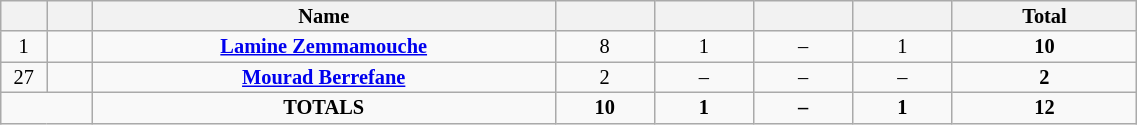<table class="wikitable sortable alternance"  style="font-size:85%; text-align:center; line-height:14px; width:60%;">
<tr>
<th width=15></th>
<th width=15></th>
<th width=210>Name</th>
<th width=40></th>
<th width=40></th>
<th width=40></th>
<th width=40></th>
<th width=80><strong>Total</strong></th>
</tr>
<tr>
<td>1</td>
<td></td>
<td><strong><a href='#'>Lamine Zemmamouche</a></strong></td>
<td>8</td>
<td>1</td>
<td>–</td>
<td>1</td>
<td><strong>10</strong></td>
</tr>
<tr>
<td>27</td>
<td></td>
<td><strong><a href='#'>Mourad Berrefane</a></strong></td>
<td>2</td>
<td>–</td>
<td>–</td>
<td>–</td>
<td><strong>2</strong></td>
</tr>
<tr>
<td colspan="2"></td>
<td><strong>TOTALS</strong></td>
<td><strong>10</strong></td>
<td><strong>1</strong></td>
<td><strong>–</strong></td>
<td><strong>1</strong></td>
<td><strong>12</strong></td>
</tr>
</table>
